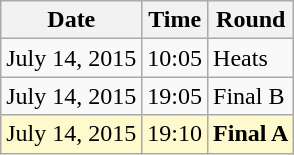<table class="wikitable">
<tr>
<th>Date</th>
<th>Time</th>
<th>Round</th>
</tr>
<tr>
<td>July 14, 2015</td>
<td>10:05</td>
<td>Heats</td>
</tr>
<tr>
<td>July 14, 2015</td>
<td>19:05</td>
<td>Final B</td>
</tr>
<tr style=background:lemonchiffon>
<td>July 14, 2015</td>
<td>19:10</td>
<td><strong>Final A</strong></td>
</tr>
</table>
